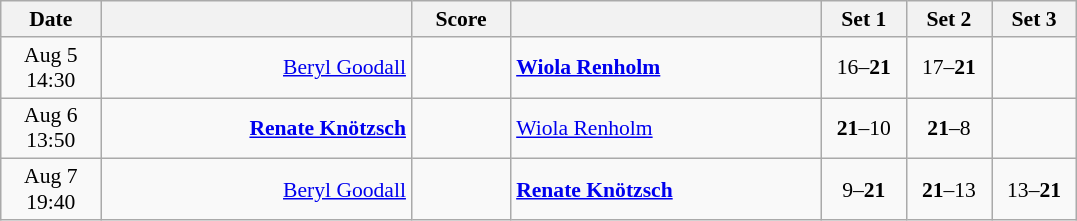<table class="wikitable" style="text-align: center; font-size:90% ">
<tr>
<th width="60">Date</th>
<th align="right" width="200"></th>
<th width="60">Score</th>
<th align="left" width="200"></th>
<th width="50">Set 1</th>
<th width="50">Set 2</th>
<th width="50">Set 3</th>
</tr>
<tr>
<td>Aug 5<br>14:30</td>
<td align="right"><a href='#'>Beryl Goodall</a> </td>
<td align="center"></td>
<td align="left"><strong> <a href='#'>Wiola Renholm</a></strong></td>
<td>16–<strong>21</strong></td>
<td>17–<strong>21</strong></td>
<td></td>
</tr>
<tr>
<td>Aug 6<br>13:50</td>
<td align="right"><strong><a href='#'>Renate Knötzsch</a> </strong></td>
<td align="center"></td>
<td align="left"> <a href='#'>Wiola Renholm</a></td>
<td><strong>21</strong>–10</td>
<td><strong>21</strong>–8</td>
<td></td>
</tr>
<tr>
<td>Aug 7<br>19:40</td>
<td align="right"><a href='#'>Beryl Goodall</a> </td>
<td align="center"></td>
<td align="left"><strong> <a href='#'>Renate Knötzsch</a></strong></td>
<td>9–<strong>21</strong></td>
<td><strong>21</strong>–13</td>
<td>13–<strong>21</strong></td>
</tr>
</table>
